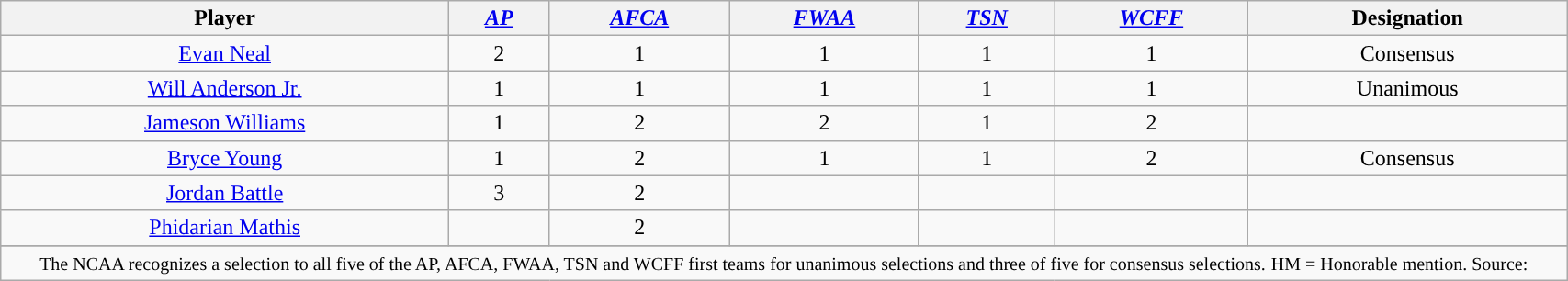<table class="wikitable" style="width: 90%;text-align: center;">
<tr>
<th>Player</th>
<th><a href='#'><span><em>AP</em></span></a></th>
<th><a href='#'><span><em>AFCA</em></span></a></th>
<th><a href='#'><span><em>FWAA</em></span></a></th>
<th><a href='#'><span><em>TSN</em></span></a></th>
<th><a href='#'><span><em>WCFF</em></span></a></th>
<th>Designation</th>
</tr>
<tr align="center">
<td><a href='#'>Evan Neal</a></td>
<td>2</td>
<td>1</td>
<td>1</td>
<td>1</td>
<td>1</td>
<td>Consensus</td>
</tr>
<tr>
<td><a href='#'>Will Anderson Jr.</a></td>
<td>1</td>
<td>1</td>
<td>1</td>
<td>1</td>
<td>1</td>
<td>Unanimous</td>
</tr>
<tr>
<td><a href='#'>Jameson Williams</a></td>
<td>1</td>
<td>2</td>
<td>2</td>
<td>1</td>
<td>2</td>
<td></td>
</tr>
<tr>
<td><a href='#'>Bryce Young</a></td>
<td>1</td>
<td>2</td>
<td>1</td>
<td>1</td>
<td>2</td>
<td>Consensus</td>
</tr>
<tr>
<td><a href='#'>Jordan Battle</a></td>
<td>3</td>
<td>2</td>
<td></td>
<td></td>
<td></td>
<td></td>
</tr>
<tr>
<td><a href='#'>Phidarian Mathis</a></td>
<td></td>
<td>2</td>
<td></td>
<td></td>
<td></td>
<td></td>
</tr>
<tr>
</tr>
<tr align="center">
<td colspan=7><small>The NCAA recognizes a selection to all five of the AP, AFCA, FWAA, TSN and WCFF first teams for unanimous selections and three of five for consensus selections.</small> <small>HM = Honorable mention. Source: </small></td>
</tr>
</table>
